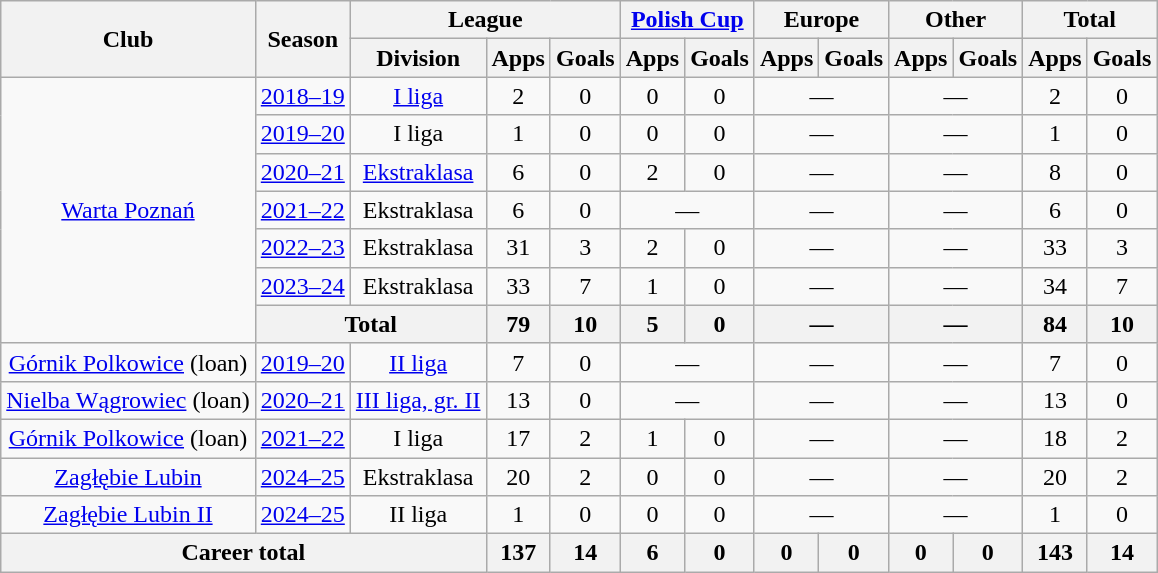<table class=wikitable style="text-align: center">
<tr>
<th rowspan=2>Club</th>
<th rowspan=2>Season</th>
<th colspan=3>League</th>
<th colspan=2><a href='#'>Polish Cup</a></th>
<th colspan=2>Europe</th>
<th colspan=2>Other</th>
<th colspan=2>Total</th>
</tr>
<tr>
<th>Division</th>
<th>Apps</th>
<th>Goals</th>
<th>Apps</th>
<th>Goals</th>
<th>Apps</th>
<th>Goals</th>
<th>Apps</th>
<th>Goals</th>
<th>Apps</th>
<th>Goals</th>
</tr>
<tr>
<td rowspan=7><a href='#'>Warta Poznań</a></td>
<td><a href='#'>2018–19</a></td>
<td><a href='#'>I liga</a></td>
<td>2</td>
<td>0</td>
<td>0</td>
<td>0</td>
<td colspan="2">—</td>
<td colspan="2">—</td>
<td>2</td>
<td>0</td>
</tr>
<tr>
<td><a href='#'>2019–20</a></td>
<td>I liga</td>
<td>1</td>
<td>0</td>
<td>0</td>
<td>0</td>
<td colspan="2">—</td>
<td colspan="2">—</td>
<td>1</td>
<td>0</td>
</tr>
<tr>
<td><a href='#'>2020–21</a></td>
<td><a href='#'>Ekstraklasa</a></td>
<td>6</td>
<td>0</td>
<td>2</td>
<td>0</td>
<td colspan="2">—</td>
<td colspan="2">—</td>
<td>8</td>
<td>0</td>
</tr>
<tr>
<td><a href='#'>2021–22</a></td>
<td>Ekstraklasa</td>
<td>6</td>
<td>0</td>
<td colspan="2">—</td>
<td colspan="2">—</td>
<td colspan="2">—</td>
<td>6</td>
<td>0</td>
</tr>
<tr>
<td><a href='#'>2022–23</a></td>
<td>Ekstraklasa</td>
<td>31</td>
<td>3</td>
<td>2</td>
<td>0</td>
<td colspan="2">—</td>
<td colspan="2">—</td>
<td>33</td>
<td>3</td>
</tr>
<tr>
<td><a href='#'>2023–24</a></td>
<td>Ekstraklasa</td>
<td>33</td>
<td>7</td>
<td>1</td>
<td>0</td>
<td colspan="2">—</td>
<td colspan="2">—</td>
<td>34</td>
<td>7</td>
</tr>
<tr>
<th colspan=2>Total</th>
<th>79</th>
<th>10</th>
<th>5</th>
<th>0</th>
<th colspan="2">—</th>
<th colspan="2">—</th>
<th>84</th>
<th>10</th>
</tr>
<tr>
<td><a href='#'>Górnik Polkowice</a> (loan)</td>
<td><a href='#'>2019–20</a></td>
<td><a href='#'>II liga</a></td>
<td>7</td>
<td>0</td>
<td colspan="2">—</td>
<td colspan="2">—</td>
<td colspan="2">—</td>
<td>7</td>
<td>0</td>
</tr>
<tr>
<td><a href='#'>Nielba Wągrowiec</a> (loan)</td>
<td><a href='#'>2020–21</a></td>
<td><a href='#'>III liga, gr. II</a></td>
<td>13</td>
<td>0</td>
<td colspan="2">—</td>
<td colspan="2">—</td>
<td colspan="2">—</td>
<td>13</td>
<td>0</td>
</tr>
<tr>
<td><a href='#'>Górnik Polkowice</a> (loan)</td>
<td><a href='#'>2021–22</a></td>
<td>I liga</td>
<td>17</td>
<td>2</td>
<td>1</td>
<td>0</td>
<td colspan="2">—</td>
<td colspan="2">—</td>
<td>18</td>
<td>2</td>
</tr>
<tr>
<td><a href='#'>Zagłębie Lubin</a></td>
<td><a href='#'>2024–25</a></td>
<td>Ekstraklasa</td>
<td>20</td>
<td>2</td>
<td>0</td>
<td>0</td>
<td colspan="2">—</td>
<td colspan="2">—</td>
<td>20</td>
<td>2</td>
</tr>
<tr>
<td><a href='#'>Zagłębie Lubin II</a></td>
<td><a href='#'>2024–25</a></td>
<td>II liga</td>
<td>1</td>
<td>0</td>
<td>0</td>
<td>0</td>
<td colspan="2">—</td>
<td colspan="2">—</td>
<td>1</td>
<td>0</td>
</tr>
<tr>
<th colspan=3>Career total</th>
<th>137</th>
<th>14</th>
<th>6</th>
<th>0</th>
<th>0</th>
<th>0</th>
<th>0</th>
<th>0</th>
<th>143</th>
<th>14</th>
</tr>
</table>
